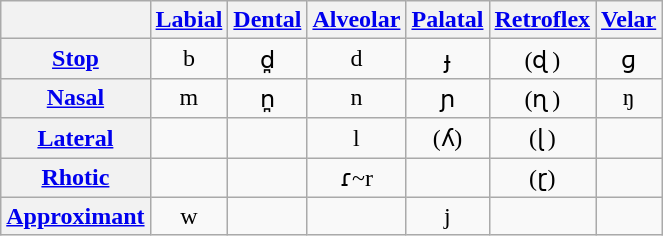<table class="wikitable IPA">
<tr>
<th></th>
<th><a href='#'>Labial</a></th>
<th><a href='#'>Dental</a></th>
<th><a href='#'>Alveolar</a></th>
<th><a href='#'>Palatal</a></th>
<th><a href='#'>Retroflex</a></th>
<th><a href='#'>Velar</a></th>
</tr>
<tr align="center">
<th><a href='#'>Stop</a></th>
<td>b</td>
<td>d̪</td>
<td>d</td>
<td>ɟ</td>
<td>(ɖ )</td>
<td>ɡ</td>
</tr>
<tr align="center">
<th><a href='#'>Nasal</a></th>
<td>m</td>
<td>n̪</td>
<td>n</td>
<td>ɲ</td>
<td>(ɳ )</td>
<td>ŋ</td>
</tr>
<tr align="center">
<th><a href='#'>Lateral</a></th>
<td></td>
<td></td>
<td>l</td>
<td>(ʎ)</td>
<td>(ɭ )</td>
<td></td>
</tr>
<tr align="center">
<th><a href='#'>Rhotic</a></th>
<td></td>
<td></td>
<td>ɾ~r</td>
<td></td>
<td>(ɽ)</td>
<td></td>
</tr>
<tr align="center">
<th><a href='#'>Approximant</a></th>
<td>w</td>
<td></td>
<td></td>
<td>j</td>
<td></td>
<td></td>
</tr>
</table>
